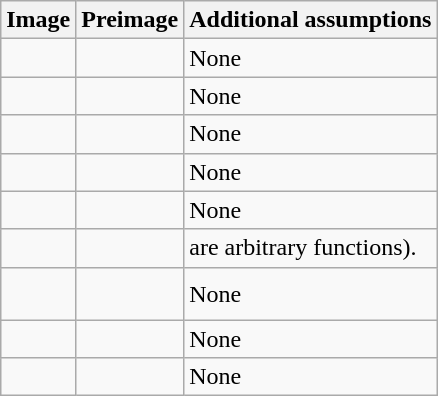<table class="wikitable">
<tr>
<th>Image</th>
<th>Preimage</th>
<th>Additional assumptions</th>
</tr>
<tr>
<td style="padding: 0.5em 0.8em 0.5em 1.5em;"></td>
<td style="padding: 0.5em 0.8em 0.5em 1.5em;"></td>
<td>None</td>
</tr>
<tr>
<td style="padding: 0.5em 0.8em 0.5em 1.5em;"></td>
<td style="padding: 0.5em 0.8em 0.5em 1.5em;"></td>
<td>None</td>
</tr>
<tr>
<td style="padding: 0.5em 0.8em 0.5em 1.5em;"></td>
<td style="padding: 0.5em 0.8em 0.5em 1.5em;"></td>
<td>None</td>
</tr>
<tr>
<td style="padding: 0.5em 0.8em 0.5em 1.5em;"></td>
<td style="padding: 0.5em 0.8em 0.5em 1.5em;"></td>
<td>None</td>
</tr>
<tr>
<td style="padding: 0.5em 0.8em 0.5em 1.5em;"></td>
<td style="padding: 0.5em 0.8em 0.5em 1.5em;"></td>
<td>None</td>
</tr>
<tr>
<td style="padding: 0.5em 0.8em 0.5em 1.5em;"></td>
<td style="padding: 0.5em 0.8em 0.5em 1.5em;"></td>
<td> are arbitrary functions).</td>
</tr>
<tr>
<td style="padding: 0.5em 0.8em 0.5em 1.5em;"><br></td>
<td style="padding: 0.5em 0.8em 0.5em 1.5em;"></td>
<td>None</td>
</tr>
<tr>
<td style="padding: 0.5em 0.8em 0.5em 1.5em;"></td>
<td style="padding: 0.5em 0.8em 0.5em 1.5em;"></td>
<td>None</td>
</tr>
<tr>
<td style="padding: 0.5em 0.8em 0.5em 1.5em;"></td>
<td style="padding: 0.5em 0.8em 0.5em 1.5em;"></td>
<td>None</td>
</tr>
</table>
